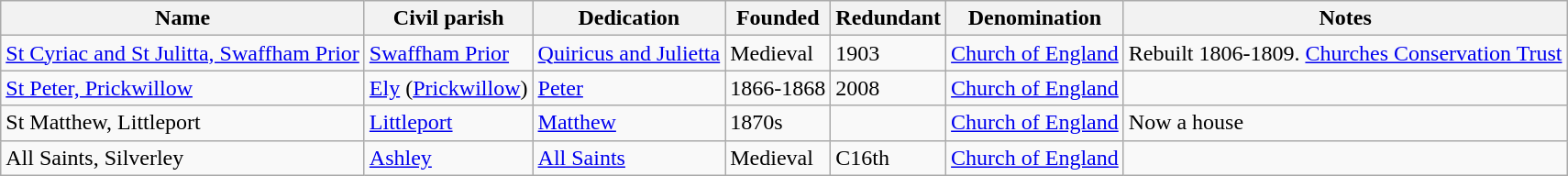<table class="wikitable sortable">
<tr>
<th scope="col">Name</th>
<th>Civil parish</th>
<th>Dedication</th>
<th>Founded</th>
<th>Redundant</th>
<th scope="col">Denomination</th>
<th>Notes</th>
</tr>
<tr>
<td><a href='#'>St Cyriac and St Julitta, Swaffham Prior</a></td>
<td><a href='#'>Swaffham Prior</a></td>
<td><a href='#'>Quiricus and Julietta</a></td>
<td>Medieval</td>
<td>1903</td>
<td><a href='#'>Church of England</a></td>
<td>Rebuilt 1806-1809. <a href='#'>Churches Conservation Trust</a></td>
</tr>
<tr>
<td><a href='#'>St Peter, Prickwillow</a></td>
<td><a href='#'>Ely</a> (<a href='#'>Prickwillow</a>)</td>
<td><a href='#'>Peter</a></td>
<td>1866-1868</td>
<td>2008</td>
<td><a href='#'>Church of England</a></td>
<td></td>
</tr>
<tr>
<td>St Matthew, Littleport</td>
<td><a href='#'>Littleport</a></td>
<td><a href='#'>Matthew</a></td>
<td>1870s</td>
<td></td>
<td><a href='#'>Church of England</a></td>
<td>Now a house</td>
</tr>
<tr>
<td>All Saints, Silverley</td>
<td><a href='#'>Ashley</a></td>
<td><a href='#'>All Saints</a></td>
<td>Medieval</td>
<td>C16th</td>
<td><a href='#'>Church of England</a></td>
<td></td>
</tr>
</table>
